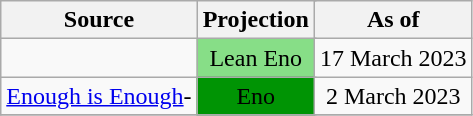<table class="wikitable" style="text-align:center">
<tr>
<th>Source</th>
<th colspan=2>Projection</th>
<th>As of</th>
</tr>
<tr>
<td align="left"></td>
<td colspan=2 bgcolor=#87de87>Lean Eno</td>
<td>17 March 2023</td>
</tr>
<tr>
<td align="left"><a href='#'>Enough is Enough</a>-<br></td>
<td colspan=2 bgcolor=#009404>Eno</td>
<td>2 March 2023</td>
</tr>
<tr>
</tr>
</table>
